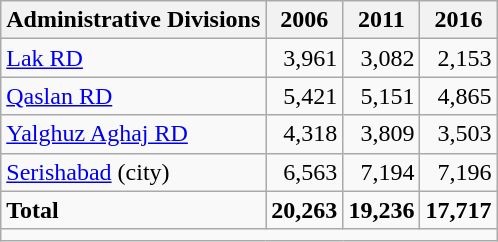<table class="wikitable">
<tr>
<th>Administrative Divisions</th>
<th>2006</th>
<th>2011</th>
<th>2016</th>
</tr>
<tr>
<td><a href='#'>Lak RD</a></td>
<td style="text-align: right;">3,961</td>
<td style="text-align: right;">3,082</td>
<td style="text-align: right;">2,153</td>
</tr>
<tr>
<td><a href='#'>Qaslan RD</a></td>
<td style="text-align: right;">5,421</td>
<td style="text-align: right;">5,151</td>
<td style="text-align: right;">4,865</td>
</tr>
<tr>
<td><a href='#'>Yalghuz Aghaj RD</a></td>
<td style="text-align: right;">4,318</td>
<td style="text-align: right;">3,809</td>
<td style="text-align: right;">3,503</td>
</tr>
<tr>
<td><a href='#'>Serishabad</a> (city)</td>
<td style="text-align: right;">6,563</td>
<td style="text-align: right;">7,194</td>
<td style="text-align: right;">7,196</td>
</tr>
<tr>
<td><strong>Total</strong></td>
<td style="text-align: right;"><strong>20,263</strong></td>
<td style="text-align: right;"><strong>19,236</strong></td>
<td style="text-align: right;"><strong>17,717</strong></td>
</tr>
<tr>
<td colspan=4></td>
</tr>
</table>
